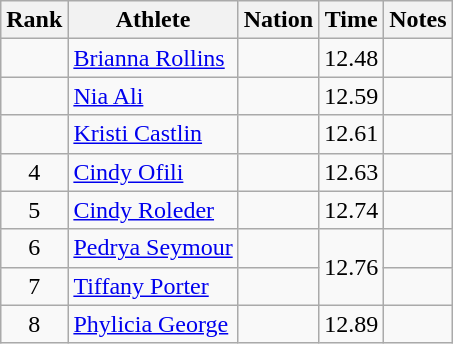<table class="wikitable sortable" style="text-align:center">
<tr>
<th>Rank</th>
<th>Athlete</th>
<th>Nation</th>
<th>Time</th>
<th>Notes</th>
</tr>
<tr>
<td></td>
<td align=left><a href='#'>Brianna Rollins</a></td>
<td align=left></td>
<td>12.48</td>
<td></td>
</tr>
<tr>
<td></td>
<td align=left><a href='#'>Nia Ali</a></td>
<td align=left></td>
<td>12.59</td>
<td></td>
</tr>
<tr>
<td></td>
<td align=left><a href='#'>Kristi Castlin</a></td>
<td align=left></td>
<td>12.61</td>
<td></td>
</tr>
<tr>
<td>4</td>
<td align=left><a href='#'>Cindy Ofili</a></td>
<td align=left></td>
<td>12.63</td>
<td></td>
</tr>
<tr>
<td>5</td>
<td align=left><a href='#'>Cindy Roleder</a></td>
<td align=left></td>
<td>12.74</td>
<td></td>
</tr>
<tr>
<td>6</td>
<td align=left><a href='#'>Pedrya Seymour</a></td>
<td align=left></td>
<td rowspan=2>12.76</td>
<td></td>
</tr>
<tr>
<td>7</td>
<td align=left><a href='#'>Tiffany Porter</a></td>
<td align=left></td>
<td></td>
</tr>
<tr>
<td>8</td>
<td align=left><a href='#'>Phylicia George</a></td>
<td align=left></td>
<td>12.89</td>
<td></td>
</tr>
</table>
